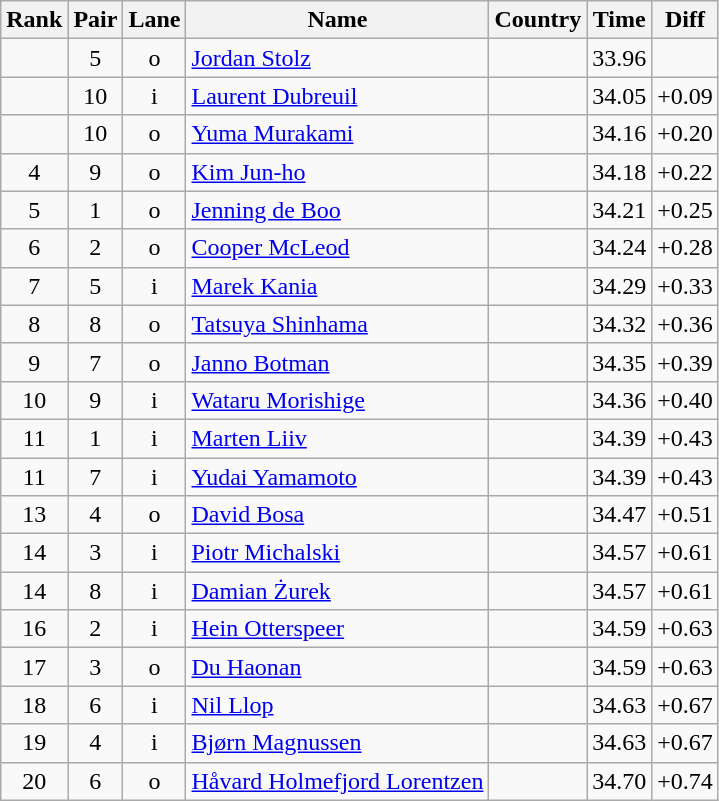<table class="wikitable sortable" style="text-align:center">
<tr>
<th>Rank</th>
<th>Pair</th>
<th>Lane</th>
<th>Name</th>
<th>Country</th>
<th>Time</th>
<th>Diff</th>
</tr>
<tr>
<td></td>
<td>5</td>
<td>o</td>
<td align=left><a href='#'>Jordan Stolz</a></td>
<td align=left></td>
<td>33.96</td>
<td></td>
</tr>
<tr>
<td></td>
<td>10</td>
<td>i</td>
<td align=left><a href='#'>Laurent Dubreuil</a></td>
<td align=left></td>
<td>34.05</td>
<td>+0.09</td>
</tr>
<tr>
<td></td>
<td>10</td>
<td>o</td>
<td align=left><a href='#'>Yuma Murakami</a></td>
<td align=left></td>
<td>34.16</td>
<td>+0.20</td>
</tr>
<tr>
<td>4</td>
<td>9</td>
<td>o</td>
<td align=left><a href='#'>Kim Jun-ho</a></td>
<td align=left></td>
<td>34.18</td>
<td>+0.22</td>
</tr>
<tr>
<td>5</td>
<td>1</td>
<td>o</td>
<td align=left><a href='#'>Jenning de Boo</a></td>
<td align=left></td>
<td>34.21</td>
<td>+0.25</td>
</tr>
<tr>
<td>6</td>
<td>2</td>
<td>o</td>
<td align=left><a href='#'>Cooper McLeod</a></td>
<td align=left></td>
<td>34.24</td>
<td>+0.28</td>
</tr>
<tr>
<td>7</td>
<td>5</td>
<td>i</td>
<td align=left><a href='#'>Marek Kania</a></td>
<td align=left></td>
<td>34.29</td>
<td>+0.33</td>
</tr>
<tr>
<td>8</td>
<td>8</td>
<td>o</td>
<td align=left><a href='#'>Tatsuya Shinhama</a></td>
<td align=left></td>
<td>34.32</td>
<td>+0.36</td>
</tr>
<tr>
<td>9</td>
<td>7</td>
<td>o</td>
<td align=left><a href='#'>Janno Botman</a></td>
<td align=left></td>
<td>34.35</td>
<td>+0.39</td>
</tr>
<tr>
<td>10</td>
<td>9</td>
<td>i</td>
<td align=left><a href='#'>Wataru Morishige</a></td>
<td align=left></td>
<td>34.36</td>
<td>+0.40</td>
</tr>
<tr>
<td>11</td>
<td>1</td>
<td>i</td>
<td align=left><a href='#'>Marten Liiv</a></td>
<td align=left></td>
<td>34.39</td>
<td>+0.43</td>
</tr>
<tr>
<td>11</td>
<td>7</td>
<td>i</td>
<td align=left><a href='#'>Yudai Yamamoto</a></td>
<td align=left></td>
<td>34.39</td>
<td>+0.43</td>
</tr>
<tr>
<td>13</td>
<td>4</td>
<td>o</td>
<td align=left><a href='#'>David Bosa</a></td>
<td align=left></td>
<td>34.47</td>
<td>+0.51</td>
</tr>
<tr>
<td>14</td>
<td>3</td>
<td>i</td>
<td align=left><a href='#'>Piotr Michalski</a></td>
<td align=left></td>
<td>34.57</td>
<td>+0.61</td>
</tr>
<tr>
<td>14</td>
<td>8</td>
<td>i</td>
<td align=left><a href='#'>Damian Żurek</a></td>
<td align=left></td>
<td>34.57</td>
<td>+0.61</td>
</tr>
<tr>
<td>16</td>
<td>2</td>
<td>i</td>
<td align=left><a href='#'>Hein Otterspeer</a></td>
<td align=left></td>
<td>34.59</td>
<td>+0.63</td>
</tr>
<tr>
<td>17</td>
<td>3</td>
<td>o</td>
<td align=left><a href='#'>Du Haonan</a></td>
<td align=left></td>
<td>34.59</td>
<td>+0.63</td>
</tr>
<tr>
<td>18</td>
<td>6</td>
<td>i</td>
<td align=left><a href='#'>Nil Llop</a></td>
<td align=left></td>
<td>34.63</td>
<td>+0.67</td>
</tr>
<tr>
<td>19</td>
<td>4</td>
<td>i</td>
<td align=left><a href='#'>Bjørn Magnussen</a></td>
<td align=left></td>
<td>34.63</td>
<td>+0.67</td>
</tr>
<tr>
<td>20</td>
<td>6</td>
<td>o</td>
<td align=left><a href='#'>Håvard Holmefjord Lorentzen</a></td>
<td align=left></td>
<td>34.70</td>
<td>+0.74</td>
</tr>
</table>
